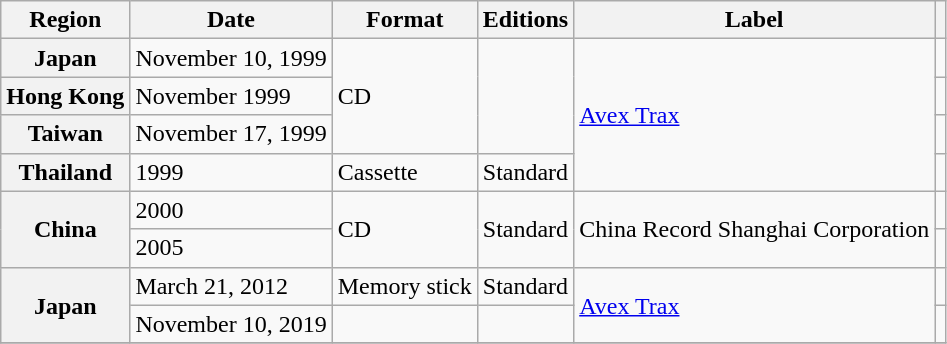<table class="wikitable plainrowheaders">
<tr>
<th scope="col">Region</th>
<th scope="col">Date</th>
<th scope="col">Format</th>
<th scope="col">Editions</th>
<th scope="col">Label</th>
<th scope="col"></th>
</tr>
<tr>
<th scope="row">Japan</th>
<td>November 10, 1999</td>
<td rowspan="3">CD</td>
<td rowspan="3"></td>
<td rowspan="4"><a href='#'>Avex Trax</a></td>
<td></td>
</tr>
<tr>
<th scope="row">Hong Kong</th>
<td>November 1999</td>
<td></td>
</tr>
<tr>
<th scope="row">Taiwan</th>
<td>November 17, 1999</td>
<td></td>
</tr>
<tr>
<th scope="row">Thailand</th>
<td>1999</td>
<td>Cassette</td>
<td>Standard</td>
<td></td>
</tr>
<tr>
<th scope="row" rowspan="2">China</th>
<td>2000</td>
<td rowspan="2">CD</td>
<td rowspan="2">Standard</td>
<td rowspan="2">China Record Shanghai Corporation</td>
<td></td>
</tr>
<tr>
<td>2005</td>
<td></td>
</tr>
<tr>
<th scope="row" rowspan="2">Japan</th>
<td>March 21, 2012</td>
<td>Memory stick</td>
<td>Standard</td>
<td rowspan="2"><a href='#'>Avex Trax</a></td>
<td></td>
</tr>
<tr>
<td>November 10, 2019</td>
<td></td>
<td></td>
<td></td>
</tr>
<tr>
</tr>
</table>
